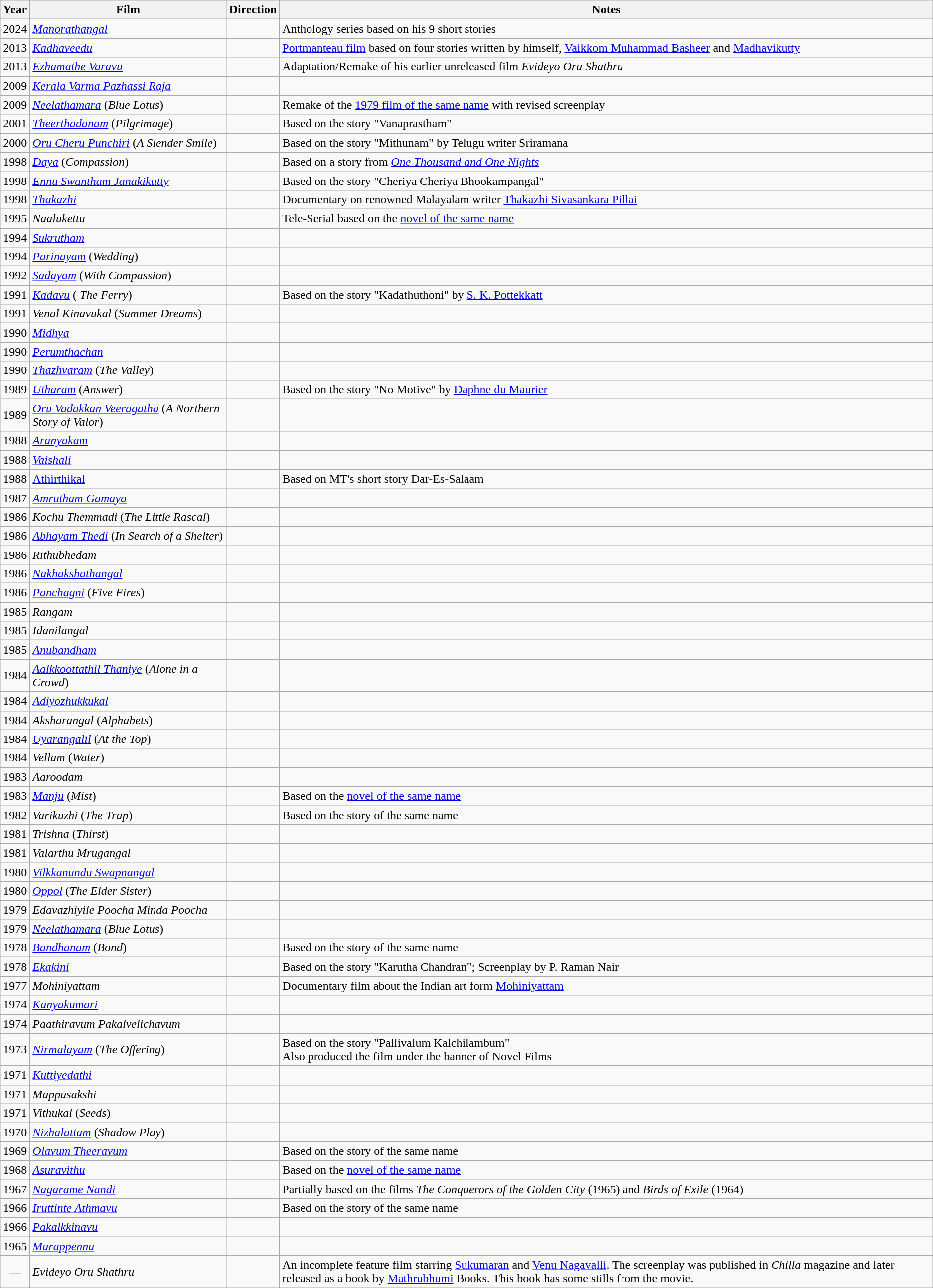<table class="wikitable">
<tr>
<th>Year</th>
<th>Film</th>
<th>Direction</th>
<th>Notes</th>
</tr>
<tr>
<td>2024</td>
<td><em><a href='#'>Manorathangal</a></em></td>
<td></td>
<td>Anthology series based on his 9 short stories</td>
</tr>
<tr>
<td style="text-align:center;">2013</td>
<td><em><a href='#'>Kadhaveedu</a></em></td>
<td></td>
<td><a href='#'>Portmanteau film</a> based on four stories written by himself, <a href='#'>Vaikkom Muhammad Basheer</a> and <a href='#'>Madhavikutty</a></td>
</tr>
<tr>
<td style="text-align:center;">2013</td>
<td><em><a href='#'>Ezhamathe Varavu</a></em></td>
<td></td>
<td>Adaptation/Remake of his earlier unreleased film <em>Evideyo Oru Shathru</em></td>
</tr>
<tr>
<td style="text-align:center;">2009</td>
<td><em><a href='#'>Kerala Varma Pazhassi Raja</a></em></td>
<td></td>
<td></td>
</tr>
<tr>
<td style="text-align:center;">2009</td>
<td><em><a href='#'>Neelathamara</a></em> (<em>Blue Lotus</em>)</td>
<td></td>
<td>Remake of the <a href='#'>1979 film of the same name</a> with revised screenplay</td>
</tr>
<tr>
<td style="text-align:center;">2001</td>
<td><em><a href='#'>Theerthadanam</a></em> (<em>Pilgrimage</em>)</td>
<td></td>
<td>Based on the story "Vanaprastham"</td>
</tr>
<tr>
<td style="text-align:center;">2000</td>
<td><em><a href='#'>Oru Cheru Punchiri</a></em> (<em>A Slender Smile</em>)</td>
<td></td>
<td>Based on the story "Mithunam" by Telugu writer Sriramana</td>
</tr>
<tr>
<td style="text-align:center;">1998</td>
<td><em><a href='#'>Daya</a></em> (<em>Compassion</em>)</td>
<td></td>
<td>Based on a story from <em><a href='#'>One Thousand and One Nights</a></em></td>
</tr>
<tr>
<td style="text-align:center;">1998</td>
<td><em><a href='#'>Ennu Swantham Janakikutty</a></em></td>
<td></td>
<td>Based on the story "Cheriya Cheriya Bhookampangal"</td>
</tr>
<tr>
<td style="text-align:center;">1998</td>
<td><em><a href='#'>Thakazhi</a></em></td>
<td></td>
<td>Documentary on renowned Malayalam writer <a href='#'>Thakazhi Sivasankara Pillai</a></td>
</tr>
<tr>
<td style="text-align:center;">1995</td>
<td><em>Naalukettu</em></td>
<td></td>
<td>Tele-Serial based on the <a href='#'>novel of the same name</a></td>
</tr>
<tr>
<td style="text-align:center;">1994</td>
<td><em><a href='#'>Sukrutham</a></em></td>
<td></td>
<td></td>
</tr>
<tr>
<td style="text-align:center;">1994</td>
<td><em><a href='#'>Parinayam</a></em> (<em>Wedding</em>)</td>
<td></td>
<td></td>
</tr>
<tr>
<td style="text-align:center;">1992</td>
<td><em><a href='#'>Sadayam</a></em> (<em>With Compassion</em>)</td>
<td></td>
<td></td>
</tr>
<tr>
<td style="text-align:center;">1991</td>
<td><em><a href='#'>Kadavu</a></em> (<em> The Ferry</em>)</td>
<td></td>
<td>Based on the story "Kadathuthoni" by <a href='#'>S. K. Pottekkatt</a></td>
</tr>
<tr>
<td style="text-align:center;">1991</td>
<td><em>Venal Kinavukal</em> (<em>Summer Dreams</em>)</td>
<td></td>
<td></td>
</tr>
<tr>
<td style="text-align:center;">1990</td>
<td><em><a href='#'>Midhya</a></em></td>
<td></td>
<td></td>
</tr>
<tr>
<td style="text-align:center;">1990</td>
<td><em><a href='#'>Perumthachan</a></em></td>
<td></td>
<td></td>
</tr>
<tr>
<td style="text-align:center;">1990</td>
<td><em><a href='#'>Thazhvaram</a></em> (<em>The Valley</em>)</td>
<td></td>
<td></td>
</tr>
<tr>
<td style="text-align:center;">1989</td>
<td><em><a href='#'>Utharam</a></em> (<em>Answer</em>)</td>
<td></td>
<td>Based on the story "No Motive" by <a href='#'>Daphne du Maurier</a></td>
</tr>
<tr>
<td style="text-align:center;">1989</td>
<td><em><a href='#'>Oru Vadakkan Veeragatha</a></em> (<em>A Northern Story of Valor</em>)</td>
<td></td>
<td></td>
</tr>
<tr>
<td style="text-align:center;">1988</td>
<td><em><a href='#'>Aranyakam</a></em></td>
<td></td>
<td></td>
</tr>
<tr>
<td style="text-align:center;">1988</td>
<td><em><a href='#'>Vaishali</a></em></td>
<td></td>
<td></td>
</tr>
<tr>
<td>1988</td>
<td><a href='#'>Athirthikal</a></td>
<td></td>
<td>Based on MT's short story Dar-Es-Salaam</td>
</tr>
<tr>
<td style="text-align:center;">1987</td>
<td><em><a href='#'>Amrutham Gamaya</a></em></td>
<td></td>
<td></td>
</tr>
<tr>
<td style="text-align:center;">1986</td>
<td><em>Kochu Themmadi</em> (<em>The Little Rascal</em>)</td>
<td></td>
<td></td>
</tr>
<tr>
<td style="text-align:center;">1986</td>
<td><em><a href='#'>Abhayam Thedi</a></em> (<em>In Search of a Shelter</em>)</td>
<td></td>
<td></td>
</tr>
<tr>
<td style="text-align:center;">1986</td>
<td><em>Rithubhedam</em></td>
<td></td>
<td></td>
</tr>
<tr>
<td style="text-align:center;">1986</td>
<td><em><a href='#'>Nakhakshathangal</a></em></td>
<td></td>
<td></td>
</tr>
<tr>
<td style="text-align:center;">1986</td>
<td><em><a href='#'>Panchagni</a></em> (<em>Five Fires</em>)</td>
<td></td>
<td></td>
</tr>
<tr>
<td style="text-align:center;">1985</td>
<td><em>Rangam</em></td>
<td></td>
<td></td>
</tr>
<tr>
<td style="text-align:center;">1985</td>
<td><em>Idanilangal</em></td>
<td></td>
<td></td>
</tr>
<tr>
<td style="text-align:center;">1985</td>
<td><em><a href='#'>Anubandham</a></em></td>
<td></td>
<td></td>
</tr>
<tr>
<td style="text-align:center;">1984</td>
<td><em><a href='#'>Aalkkoottathil Thaniye</a></em> (<em>Alone in a Crowd</em>)</td>
<td></td>
<td></td>
</tr>
<tr>
<td style="text-align:center;">1984</td>
<td><em><a href='#'>Adiyozhukkukal</a></em></td>
<td></td>
<td></td>
</tr>
<tr>
<td style="text-align:center;">1984</td>
<td><em>Aksharangal</em> (<em>Alphabets</em>)</td>
<td></td>
<td></td>
</tr>
<tr>
<td style="text-align:center;">1984</td>
<td><em><a href='#'>Uyarangalil</a></em> (<em>At the Top</em>)</td>
<td></td>
<td></td>
</tr>
<tr>
<td style="text-align:center;">1984</td>
<td><em>Vellam</em> (<em>Water</em>)</td>
<td></td>
<td></td>
</tr>
<tr>
<td style="text-align:center;">1983</td>
<td><em>Aaroodam</em></td>
<td></td>
<td></td>
</tr>
<tr>
<td style="text-align:center;">1983</td>
<td><em><a href='#'>Manju</a></em> (<em>Mist</em>)</td>
<td></td>
<td>Based on the <a href='#'>novel of the same name</a></td>
</tr>
<tr>
<td style="text-align:center;">1982</td>
<td><em>Varikuzhi</em> (<em>The Trap</em>)</td>
<td></td>
<td>Based on the story of the same name</td>
</tr>
<tr>
<td style="text-align:center;">1981</td>
<td><em>Trishna</em> (<em>Thirst</em>)</td>
<td></td>
<td></td>
</tr>
<tr>
<td style="text-align:center;">1981</td>
<td><em>Valarthu Mrugangal</em></td>
<td></td>
<td></td>
</tr>
<tr>
<td style="text-align:center;">1980</td>
<td><em><a href='#'>Vilkkanundu Swapnangal</a></em></td>
<td></td>
<td></td>
</tr>
<tr>
<td style="text-align:center;">1980</td>
<td><em><a href='#'>Oppol</a></em> (<em>The Elder Sister</em>)</td>
<td></td>
<td></td>
</tr>
<tr>
<td style="text-align:center;">1979</td>
<td><em>Edavazhiyile Poocha Minda Poocha</em></td>
<td></td>
<td></td>
</tr>
<tr>
<td style="text-align:center;">1979</td>
<td><em><a href='#'>Neelathamara</a></em> (<em>Blue Lotus</em>)</td>
<td></td>
<td></td>
</tr>
<tr>
<td style="text-align:center;">1978</td>
<td><em><a href='#'>Bandhanam</a></em> (<em>Bond</em>)</td>
<td></td>
<td>Based on the story of the same name</td>
</tr>
<tr>
<td style="text-align:center;">1978</td>
<td><em><a href='#'>Ekakini</a></em></td>
<td></td>
<td>Based on the story "Karutha Chandran"; Screenplay by P. Raman Nair</td>
</tr>
<tr>
<td style="text-align:center;">1977</td>
<td><em>Mohiniyattam</em></td>
<td></td>
<td>Documentary film about the Indian art form <a href='#'>Mohiniyattam</a></td>
</tr>
<tr>
<td style="text-align:center;">1974</td>
<td><em><a href='#'>Kanyakumari</a></em></td>
<td></td>
<td></td>
</tr>
<tr>
<td style="text-align:center;">1974</td>
<td><em>Paathiravum Pakalvelichavum</em></td>
<td></td>
<td></td>
</tr>
<tr>
<td style="text-align:center;">1973</td>
<td><em><a href='#'>Nirmalayam</a></em> (<em>The Offering</em>)</td>
<td></td>
<td>Based on the story "Pallivalum Kalchilambum"<br>Also produced the film under the banner of Novel Films</td>
</tr>
<tr>
<td style="text-align:center;">1971</td>
<td><em><a href='#'>Kuttiyedathi</a></em></td>
<td></td>
<td></td>
</tr>
<tr>
<td style="text-align:center;">1971</td>
<td><em>Mappusakshi</em></td>
<td></td>
<td></td>
</tr>
<tr>
<td style="text-align:center;">1971</td>
<td><em>Vithukal</em> (<em>Seeds</em>)</td>
<td></td>
<td></td>
</tr>
<tr>
<td style="text-align:center;">1970</td>
<td><em><a href='#'>Nizhalattam</a></em> (<em>Shadow Play</em>)</td>
<td></td>
<td></td>
</tr>
<tr>
<td style="text-align:center;">1969</td>
<td><em><a href='#'>Olavum Theeravum</a></em></td>
<td></td>
<td>Based on the story of the same name</td>
</tr>
<tr>
<td style="text-align:center;">1968</td>
<td><em><a href='#'>Asuravithu</a></em></td>
<td></td>
<td>Based on the <a href='#'>novel of the same name</a></td>
</tr>
<tr>
<td style="text-align:center;">1967</td>
<td><em><a href='#'>Nagarame Nandi</a></em></td>
<td></td>
<td>Partially based on the films <em>The Conquerors of the Golden City</em> (1965) and <em>Birds of Exile</em> (1964)</td>
</tr>
<tr>
<td style="text-align:center;">1966</td>
<td><em><a href='#'>Iruttinte Athmavu</a></em></td>
<td></td>
<td>Based on the story of the same name</td>
</tr>
<tr>
<td style="text-align:center;">1966</td>
<td><em><a href='#'>Pakalkkinavu</a></em></td>
<td></td>
<td></td>
</tr>
<tr>
<td style="text-align:center;">1965</td>
<td><em><a href='#'>Murappennu</a></em></td>
<td></td>
<td></td>
</tr>
<tr>
<td style="text-align:center;">—</td>
<td><em>Evideyo Oru Shathru</em></td>
<td></td>
<td>An incomplete feature film starring <a href='#'>Sukumaran</a> and <a href='#'>Venu Nagavalli</a>. The screenplay was published in <em>Chilla</em> magazine and later released as a book by <a href='#'>Mathrubhumi</a> Books. This book has some stills from the movie.</td>
</tr>
</table>
